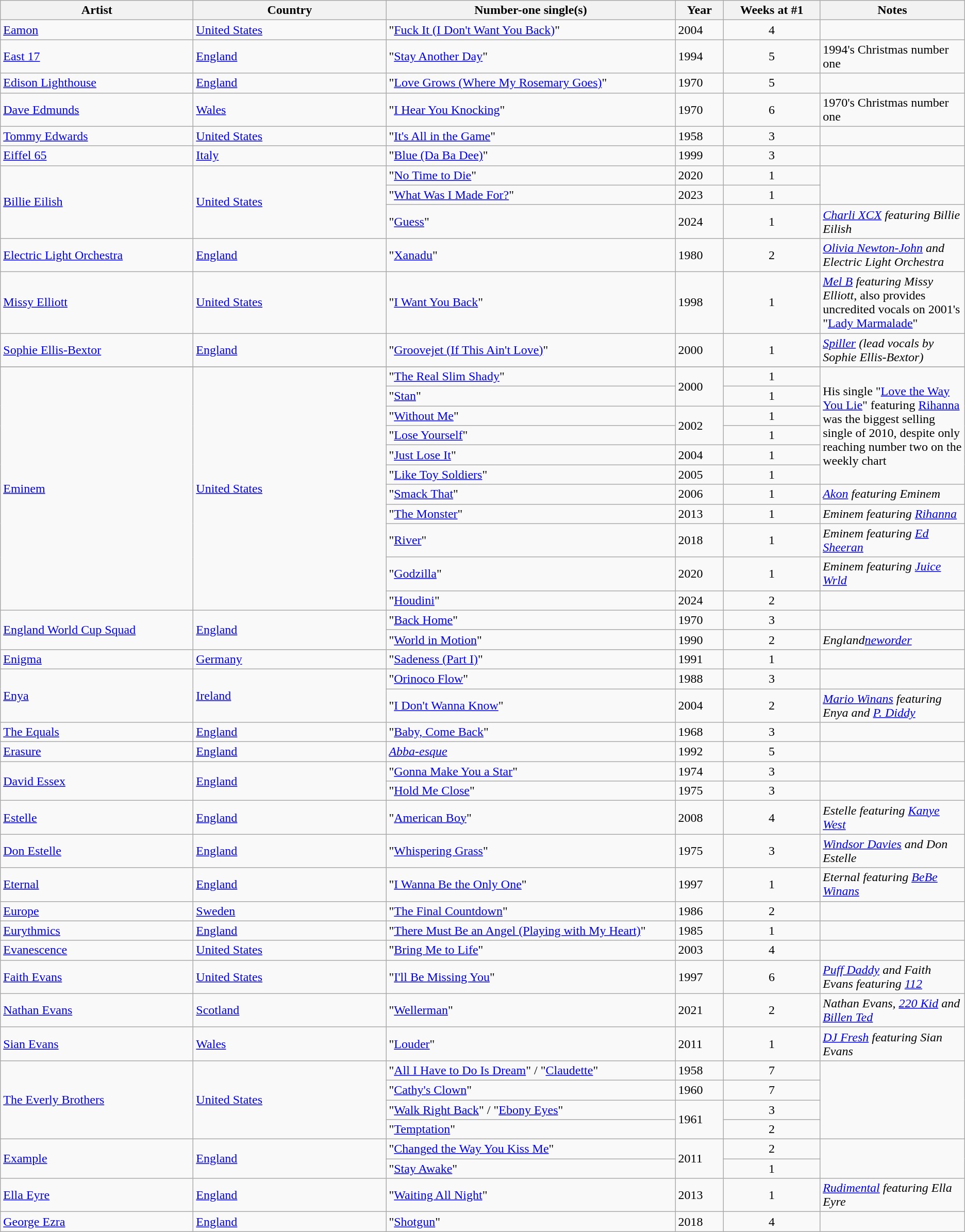<table class="wikitable">
<tr>
<th width="20%">Artist</th>
<th width="20%">Country</th>
<th width="30%">Number-one single(s)</th>
<th width="5%">Year</th>
<th width="10%">Weeks at #1</th>
<th width:"45%">Notes</th>
</tr>
<tr>
<td><a href='#'>Eamon</a></td>
<td><a href='#'>United States</a></td>
<td>"<a href='#'>Fuck It (I Don't Want You Back)</a>"</td>
<td>2004</td>
<td align=center>4</td>
<td></td>
</tr>
<tr>
<td><a href='#'>East 17</a></td>
<td><a href='#'>England</a></td>
<td>"<a href='#'>Stay Another Day</a>"</td>
<td>1994</td>
<td align=center>5</td>
<td>1994's Christmas number one</td>
</tr>
<tr>
<td><a href='#'>Edison Lighthouse</a></td>
<td><a href='#'>England</a></td>
<td>"<a href='#'>Love Grows (Where My Rosemary Goes)</a>"</td>
<td>1970</td>
<td align=center>5</td>
<td></td>
</tr>
<tr>
<td><a href='#'>Dave Edmunds</a></td>
<td><a href='#'>Wales</a></td>
<td>"<a href='#'>I Hear You Knocking</a>"</td>
<td>1970</td>
<td align=center>6</td>
<td>1970's Christmas number one</td>
</tr>
<tr>
<td><a href='#'>Tommy Edwards</a></td>
<td><a href='#'>United States</a></td>
<td>"<a href='#'>It's All in the Game</a>"</td>
<td>1958</td>
<td align=center>3</td>
<td></td>
</tr>
<tr>
<td><a href='#'>Eiffel 65</a></td>
<td><a href='#'>Italy</a></td>
<td>"<a href='#'>Blue (Da Ba Dee)</a>"</td>
<td>1999</td>
<td align=center>3</td>
<td></td>
</tr>
<tr>
<td rowspan="3"><a href='#'>Billie Eilish</a></td>
<td rowspan="3"><a href='#'>United States</a></td>
<td>"<a href='#'>No Time to Die</a>"</td>
<td>2020</td>
<td align=center>1</td>
<td rowspan="2"></td>
</tr>
<tr>
<td>"<a href='#'>What Was I Made For?</a>"</td>
<td>2023</td>
<td align=center>1</td>
</tr>
<tr>
<td>"<a href='#'>Guess</a>"</td>
<td>2024</td>
<td align=center>1</td>
<td><em><a href='#'>Charli XCX</a> featuring Billie Eilish</em></td>
</tr>
<tr>
<td><a href='#'>Electric Light Orchestra</a></td>
<td><a href='#'>England</a></td>
<td>"<a href='#'>Xanadu</a>"</td>
<td>1980</td>
<td align=center>2</td>
<td><em><a href='#'>Olivia Newton-John</a> and Electric Light Orchestra</em></td>
</tr>
<tr>
<td><a href='#'>Missy Elliott</a></td>
<td><a href='#'>United States</a></td>
<td>"<a href='#'>I Want You Back</a>"</td>
<td>1998</td>
<td align=center>1</td>
<td><em><a href='#'>Mel B</a> featuring Missy Elliott</em>, also provides uncredited vocals on 2001's "<a href='#'>Lady Marmalade</a>"</td>
</tr>
<tr>
<td><a href='#'>Sophie Ellis-Bextor</a></td>
<td><a href='#'>England</a></td>
<td>"<a href='#'>Groovejet (If This Ain't Love)</a>"</td>
<td>2000</td>
<td align=center>1</td>
<td><em><a href='#'>Spiller</a> (lead vocals by Sophie Ellis-Bextor)</em></td>
</tr>
<tr>
</tr>
<tr>
<td rowspan="11"><a href='#'>Eminem</a></td>
<td rowspan="11"><a href='#'>United States</a></td>
<td>"<a href='#'>The Real Slim Shady</a>"</td>
<td rowspan="2">2000</td>
<td align=center>1</td>
<td rowspan="6">His single "<a href='#'>Love the Way You Lie</a>" featuring <a href='#'>Rihanna</a> was the biggest selling single of 2010, despite only reaching number two on the weekly chart</td>
</tr>
<tr>
<td>"<a href='#'>Stan</a>"</td>
<td align=center>1</td>
</tr>
<tr>
<td>"<a href='#'>Without Me</a>"</td>
<td rowspan="2">2002</td>
<td align=center>1</td>
</tr>
<tr>
<td>"<a href='#'>Lose Yourself</a>"</td>
<td align=center>1</td>
</tr>
<tr>
<td>"<a href='#'>Just Lose It</a>"</td>
<td>2004</td>
<td align=center>1</td>
</tr>
<tr>
<td>"<a href='#'>Like Toy Soldiers</a>"</td>
<td>2005</td>
<td align=center>1</td>
</tr>
<tr>
<td>"<a href='#'>Smack That</a>"</td>
<td>2006</td>
<td align=center>1</td>
<td><em><a href='#'>Akon</a> featuring Eminem</em></td>
</tr>
<tr>
<td>"<a href='#'>The Monster</a>"</td>
<td>2013</td>
<td align=center>1</td>
<td><em>Eminem featuring <a href='#'>Rihanna</a></em></td>
</tr>
<tr>
<td>"<a href='#'>River</a>"</td>
<td>2018</td>
<td align=center>1</td>
<td><em>Eminem featuring <a href='#'>Ed Sheeran</a></em></td>
</tr>
<tr>
<td>"<a href='#'>Godzilla</a>"</td>
<td>2020</td>
<td align=center>1</td>
<td><em>Eminem featuring <a href='#'>Juice Wrld</a></em></td>
</tr>
<tr>
<td>"<a href='#'>Houdini</a>"</td>
<td>2024</td>
<td align=center>2</td>
<td></td>
</tr>
<tr>
<td rowspan="2"><a href='#'>England World Cup Squad</a></td>
<td rowspan="2"><a href='#'>England</a></td>
<td>"<a href='#'>Back Home</a>"</td>
<td>1970</td>
<td align=center>3</td>
<td></td>
</tr>
<tr>
<td>"<a href='#'>World in Motion</a>"</td>
<td>1990</td>
<td align=center>2</td>
<td><em>England<a href='#'>neworder</a></em></td>
</tr>
<tr>
<td><a href='#'>Enigma</a></td>
<td><a href='#'>Germany</a></td>
<td>"<a href='#'>Sadeness (Part I)</a>"</td>
<td>1991</td>
<td align=center>1</td>
<td></td>
</tr>
<tr>
<td rowspan="2"><a href='#'>Enya</a></td>
<td rowspan="2"><a href='#'>Ireland</a></td>
<td>"<a href='#'>Orinoco Flow</a>"</td>
<td>1988</td>
<td align=center>3</td>
<td></td>
</tr>
<tr>
<td>"<a href='#'>I Don't Wanna Know</a>"</td>
<td>2004</td>
<td align=center>2</td>
<td><em><a href='#'>Mario Winans</a> featuring Enya and <a href='#'>P. Diddy</a></em></td>
</tr>
<tr>
<td><a href='#'>The Equals</a></td>
<td><a href='#'>England</a></td>
<td>"<a href='#'>Baby, Come Back</a>"</td>
<td>1968</td>
<td align=center>3</td>
<td></td>
</tr>
<tr>
<td><a href='#'>Erasure</a></td>
<td><a href='#'>England</a></td>
<td><em><a href='#'>Abba-esque</a></em></td>
<td>1992</td>
<td align=center>5</td>
<td></td>
</tr>
<tr>
<td rowspan="2"><a href='#'>David Essex</a></td>
<td rowspan="2"><a href='#'>England</a></td>
<td>"<a href='#'>Gonna Make You a Star</a>"</td>
<td>1974</td>
<td align=center>3</td>
<td></td>
</tr>
<tr>
<td>"<a href='#'>Hold Me Close</a>"</td>
<td>1975</td>
<td align=center>3</td>
<td></td>
</tr>
<tr>
<td><a href='#'>Estelle</a></td>
<td><a href='#'>England</a></td>
<td>"<a href='#'>American Boy</a>"</td>
<td>2008</td>
<td align=center>4</td>
<td><em>Estelle featuring <a href='#'>Kanye West</a></em></td>
</tr>
<tr>
<td><a href='#'>Don Estelle</a></td>
<td><a href='#'>England</a></td>
<td>"<a href='#'>Whispering Grass</a>"</td>
<td>1975</td>
<td align=center>3</td>
<td><em><a href='#'>Windsor Davies</a> and Don Estelle</em></td>
</tr>
<tr>
<td><a href='#'>Eternal</a></td>
<td><a href='#'>England</a></td>
<td>"<a href='#'>I Wanna Be the Only One</a>"</td>
<td>1997</td>
<td align=center>1</td>
<td><em>Eternal featuring <a href='#'>BeBe Winans</a></em></td>
</tr>
<tr>
<td><a href='#'>Europe</a></td>
<td><a href='#'>Sweden</a></td>
<td>"<a href='#'>The Final Countdown</a>"</td>
<td>1986</td>
<td align=center>2</td>
<td></td>
</tr>
<tr>
<td><a href='#'>Eurythmics</a></td>
<td><a href='#'>England</a></td>
<td>"<a href='#'>There Must Be an Angel (Playing with My Heart)</a>"</td>
<td>1985</td>
<td align=center>1</td>
<td></td>
</tr>
<tr>
<td><a href='#'>Evanescence</a></td>
<td><a href='#'>United States</a></td>
<td>"<a href='#'>Bring Me to Life</a>"</td>
<td>2003</td>
<td align=center>4</td>
<td></td>
</tr>
<tr>
<td><a href='#'>Faith Evans</a></td>
<td><a href='#'>United States</a></td>
<td>"<a href='#'>I'll Be Missing You</a>"</td>
<td>1997</td>
<td align=center>6</td>
<td><em><a href='#'>Puff Daddy</a> and Faith Evans featuring <a href='#'>112</a></em></td>
</tr>
<tr>
<td><a href='#'>Nathan Evans</a></td>
<td><a href='#'>Scotland</a></td>
<td>"<a href='#'>Wellerman</a>"</td>
<td>2021</td>
<td align=center>2</td>
<td><em>Nathan Evans, <a href='#'>220 Kid</a> and <a href='#'>Billen Ted</a></em></td>
</tr>
<tr>
<td><a href='#'>Sian Evans</a></td>
<td><a href='#'>Wales</a></td>
<td>"<a href='#'>Louder</a>"</td>
<td>2011</td>
<td align=center>1</td>
<td><em><a href='#'>DJ Fresh</a> featuring Sian Evans</em></td>
</tr>
<tr>
<td rowspan="4"><a href='#'>The Everly Brothers</a></td>
<td rowspan="4"><a href='#'>United States</a></td>
<td>"<a href='#'>All I Have to Do Is Dream</a>" / "<a href='#'>Claudette</a>"</td>
<td>1958</td>
<td align=center>7</td>
<td rowspan="4"></td>
</tr>
<tr>
<td>"<a href='#'>Cathy's Clown</a>"</td>
<td>1960</td>
<td align=center>7</td>
</tr>
<tr>
<td>"<a href='#'>Walk Right Back</a>" / "<a href='#'>Ebony Eyes</a>"</td>
<td rowspan="2">1961</td>
<td align=center>3</td>
</tr>
<tr>
<td>"<a href='#'>Temptation</a>"</td>
<td align=center>2</td>
</tr>
<tr>
<td rowspan="2"><a href='#'>Example</a></td>
<td rowspan="2"><a href='#'>England</a></td>
<td>"<a href='#'>Changed the Way You Kiss Me</a>"</td>
<td rowspan="2">2011</td>
<td align=center>2</td>
<td rowspan="2"></td>
</tr>
<tr>
<td>"<a href='#'>Stay Awake</a>"</td>
<td align=center>1</td>
</tr>
<tr>
<td><a href='#'>Ella Eyre</a></td>
<td><a href='#'>England</a></td>
<td>"<a href='#'>Waiting All Night</a>"</td>
<td>2013</td>
<td align=center>1</td>
<td><em><a href='#'>Rudimental</a> featuring Ella Eyre</em></td>
</tr>
<tr>
<td><a href='#'>George Ezra</a></td>
<td><a href='#'>England</a></td>
<td>"<a href='#'>Shotgun</a>"</td>
<td>2018</td>
<td align=center>4</td>
<td></td>
</tr>
</table>
